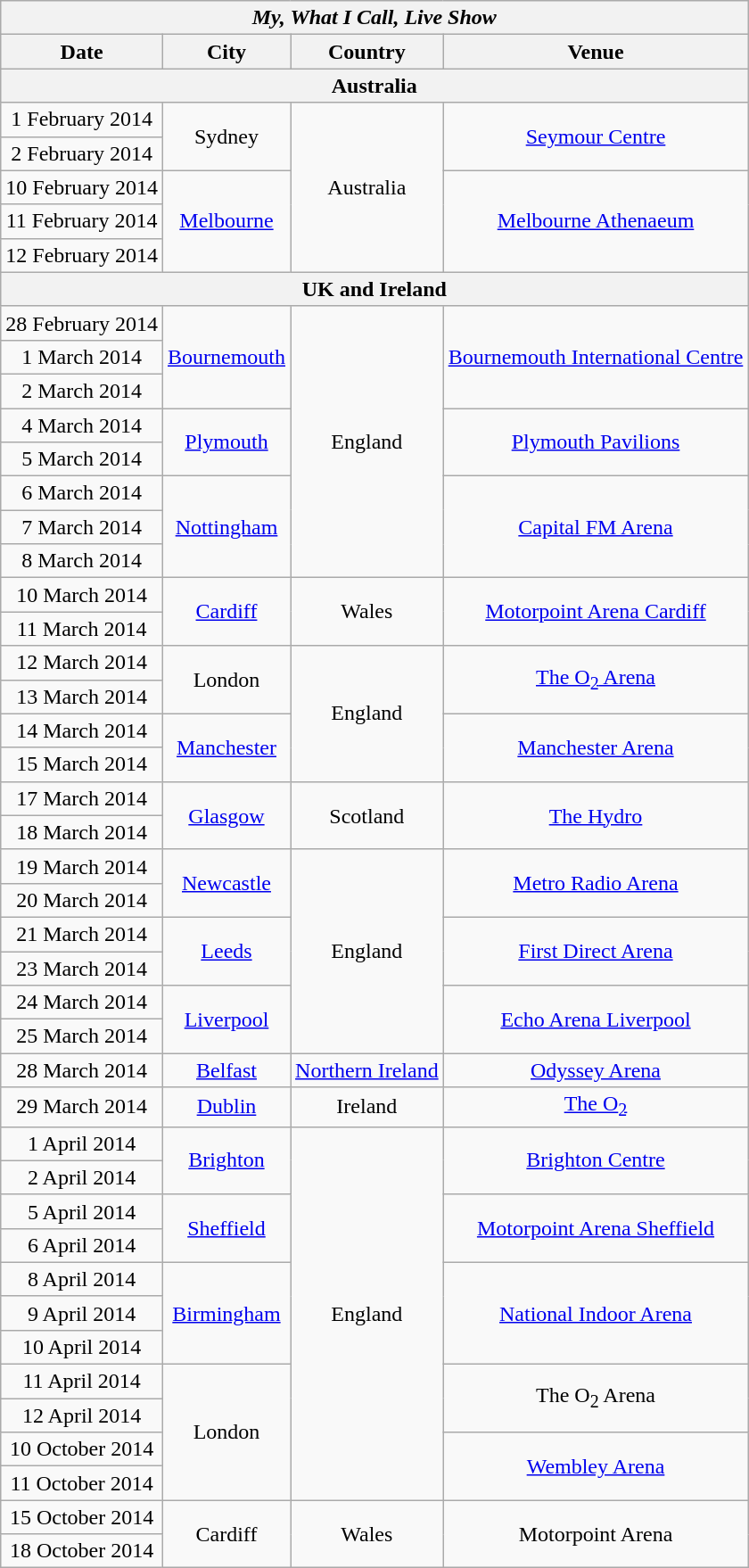<table class="wikitable collapsible collapsed" style="text-align:center;">
<tr>
<th colspan=4><em>My, What I Call, Live Show</em></th>
</tr>
<tr>
<th>Date</th>
<th>City</th>
<th>Country</th>
<th>Venue</th>
</tr>
<tr>
<th colspan="7"><strong>Australia</strong></th>
</tr>
<tr>
<td>1 February 2014</td>
<td rowspan="2">Sydney</td>
<td rowspan="5">Australia</td>
<td rowspan="2"><a href='#'>Seymour Centre</a></td>
</tr>
<tr>
<td>2 February 2014</td>
</tr>
<tr>
<td>10 February 2014</td>
<td rowspan="3"><a href='#'>Melbourne</a></td>
<td rowspan="3"><a href='#'>Melbourne Athenaeum</a></td>
</tr>
<tr>
<td>11 February 2014</td>
</tr>
<tr>
<td>12 February 2014</td>
</tr>
<tr>
<th colspan="4"><strong>UK and Ireland</strong></th>
</tr>
<tr>
<td>28 February 2014</td>
<td rowspan="3"><a href='#'>Bournemouth</a></td>
<td rowspan="8">England</td>
<td rowspan="3"><a href='#'>Bournemouth International Centre</a></td>
</tr>
<tr>
<td>1 March 2014</td>
</tr>
<tr>
<td>2 March 2014</td>
</tr>
<tr>
<td>4 March 2014</td>
<td rowspan="2"><a href='#'>Plymouth</a></td>
<td rowspan="2"><a href='#'>Plymouth Pavilions</a></td>
</tr>
<tr>
<td>5 March 2014</td>
</tr>
<tr>
<td>6 March 2014</td>
<td rowspan="3"><a href='#'>Nottingham</a></td>
<td rowspan="3"><a href='#'>Capital FM Arena</a></td>
</tr>
<tr>
<td>7 March 2014</td>
</tr>
<tr>
<td>8 March 2014</td>
</tr>
<tr>
<td>10 March 2014</td>
<td rowspan="2"><a href='#'>Cardiff</a></td>
<td rowspan="2">Wales</td>
<td rowspan="2"><a href='#'>Motorpoint Arena Cardiff</a></td>
</tr>
<tr>
<td>11 March 2014</td>
</tr>
<tr>
<td>12 March 2014</td>
<td rowspan="2">London</td>
<td rowspan="4">England</td>
<td rowspan="2"><a href='#'>The O<sub>2</sub> Arena</a></td>
</tr>
<tr>
<td>13 March 2014</td>
</tr>
<tr>
<td>14 March 2014</td>
<td rowspan="2"><a href='#'>Manchester</a></td>
<td rowspan="2"><a href='#'>Manchester Arena</a></td>
</tr>
<tr>
<td>15 March 2014</td>
</tr>
<tr>
<td>17 March 2014</td>
<td rowspan="2"><a href='#'>Glasgow</a></td>
<td rowspan="2">Scotland</td>
<td rowspan="2"><a href='#'>The Hydro</a></td>
</tr>
<tr>
<td>18 March 2014</td>
</tr>
<tr>
<td>19 March 2014</td>
<td rowspan="2"><a href='#'>Newcastle</a></td>
<td rowspan="6">England</td>
<td rowspan="2"><a href='#'>Metro Radio Arena</a></td>
</tr>
<tr>
<td>20 March 2014</td>
</tr>
<tr>
<td>21 March 2014</td>
<td rowspan="2"><a href='#'>Leeds</a></td>
<td rowspan="2"><a href='#'>First Direct Arena</a></td>
</tr>
<tr>
<td>23 March 2014</td>
</tr>
<tr>
<td>24 March 2014</td>
<td rowspan="2"><a href='#'>Liverpool</a></td>
<td rowspan="2"><a href='#'>Echo Arena Liverpool</a></td>
</tr>
<tr>
<td>25 March 2014</td>
</tr>
<tr>
<td>28 March 2014</td>
<td><a href='#'>Belfast</a></td>
<td><a href='#'>Northern Ireland</a></td>
<td><a href='#'>Odyssey Arena</a></td>
</tr>
<tr>
<td>29 March 2014</td>
<td><a href='#'>Dublin</a></td>
<td>Ireland</td>
<td><a href='#'>The O<sub>2</sub></a></td>
</tr>
<tr>
<td>1 April 2014</td>
<td rowspan="2"><a href='#'>Brighton</a></td>
<td rowspan="11">England</td>
<td rowspan="2"><a href='#'>Brighton Centre</a></td>
</tr>
<tr>
<td>2 April 2014</td>
</tr>
<tr>
<td>5 April 2014</td>
<td rowspan="2"><a href='#'>Sheffield</a></td>
<td rowspan="2"><a href='#'>Motorpoint Arena Sheffield</a></td>
</tr>
<tr>
<td>6 April 2014</td>
</tr>
<tr>
<td>8 April 2014</td>
<td rowspan="3"><a href='#'>Birmingham</a></td>
<td rowspan="3"><a href='#'>National Indoor Arena</a></td>
</tr>
<tr>
<td>9 April 2014</td>
</tr>
<tr>
<td>10 April 2014</td>
</tr>
<tr>
<td>11 April 2014</td>
<td rowspan="4">London</td>
<td rowspan="2">The O<sub>2</sub> Arena</td>
</tr>
<tr>
<td>12 April 2014</td>
</tr>
<tr>
<td>10 October 2014</td>
<td rowspan="2"><a href='#'>Wembley Arena</a></td>
</tr>
<tr>
<td>11 October 2014</td>
</tr>
<tr>
<td>15 October 2014</td>
<td rowspan="2">Cardiff</td>
<td rowspan="2">Wales</td>
<td rowspan="2">Motorpoint Arena</td>
</tr>
<tr>
<td>18 October 2014</td>
</tr>
</table>
